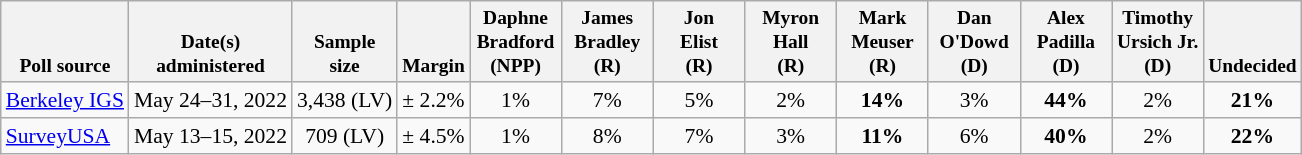<table class="wikitable tpl-blanktable" style="font-size:90%;text-align:center;">
<tr valign=bottom style="font-size:90%;">
<th>Poll source</th>
<th>Date(s)<br>administered</th>
<th>Sample<br>size</th>
<th>Margin<br></th>
<th style="width:55px;">Daphne<br>Bradford<br>(NPP)</th>
<th style="width:55px;">James<br>Bradley<br>(R)</th>
<th style="width:55px;">Jon<br>Elist<br>(R)</th>
<th style="width:55px;">Myron<br>Hall<br>(R)</th>
<th style="width:55px;">Mark<br>Meuser<br>(R)</th>
<th style="width:55px;">Dan<br>O'Dowd<br>(D)</th>
<th style="width:55px;">Alex<br>Padilla<br>(D)</th>
<th style="width:55px;">Timothy<br>Ursich Jr.<br>(D)</th>
<th>Undecided</th>
</tr>
<tr>
<td style="text-align:left;"><a href='#'>Berkeley IGS</a></td>
<td>May 24–31, 2022</td>
<td>3,438 (LV)</td>
<td>± 2.2%</td>
<td>1%</td>
<td>7%</td>
<td>5%</td>
<td>2%</td>
<td><strong>14%</strong></td>
<td>3%</td>
<td><strong>44%</strong></td>
<td>2%</td>
<td><strong>21%</strong></td>
</tr>
<tr>
<td style="text-align:left;"><a href='#'>SurveyUSA</a></td>
<td>May 13–15, 2022</td>
<td>709 (LV)</td>
<td>± 4.5%</td>
<td>1%</td>
<td>8%</td>
<td>7%</td>
<td>3%</td>
<td><strong>11%</strong></td>
<td>6%</td>
<td><strong>40%</strong></td>
<td>2%</td>
<td><strong>22%</strong></td>
</tr>
</table>
